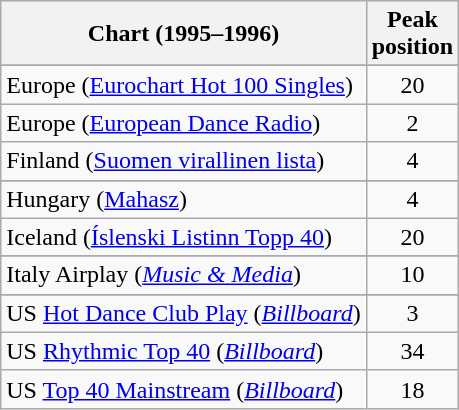<table class="wikitable sortable">
<tr>
<th>Chart (1995–1996)</th>
<th>Peak<br>position</th>
</tr>
<tr>
</tr>
<tr>
</tr>
<tr>
</tr>
<tr>
</tr>
<tr>
</tr>
<tr>
</tr>
<tr>
<td>Europe (<a href='#'>Eurochart Hot 100 Singles</a>)</td>
<td style="text-align:center;">20</td>
</tr>
<tr>
<td>Europe (<a href='#'>European Dance Radio</a>)</td>
<td style="text-align:center;">2</td>
</tr>
<tr>
<td>Finland (<a href='#'>Suomen virallinen lista</a>)</td>
<td style="text-align:center;">4</td>
</tr>
<tr>
</tr>
<tr>
</tr>
<tr>
<td>Hungary (<a href='#'>Mahasz</a>)</td>
<td style="text-align:center;">4</td>
</tr>
<tr>
<td>Iceland (<a href='#'>Íslenski Listinn Topp 40</a>)</td>
<td style="text-align:center;">20</td>
</tr>
<tr>
</tr>
<tr>
<td>Italy Airplay (<em><a href='#'>Music & Media</a></em>)</td>
<td style="text-align:center;">10</td>
</tr>
<tr>
</tr>
<tr>
</tr>
<tr>
</tr>
<tr>
</tr>
<tr>
</tr>
<tr>
</tr>
<tr>
</tr>
<tr>
<td>US <a href='#'>Hot Dance Club Play</a> (<em><a href='#'>Billboard</a></em>)</td>
<td style="text-align:center;">3</td>
</tr>
<tr>
<td>US <a href='#'>Rhythmic Top 40</a> (<em><a href='#'>Billboard</a></em>)</td>
<td style="text-align:center;">34</td>
</tr>
<tr>
<td>US <a href='#'>Top 40 Mainstream</a> (<em><a href='#'>Billboard</a></em>)</td>
<td style="text-align:center;">18</td>
</tr>
</table>
